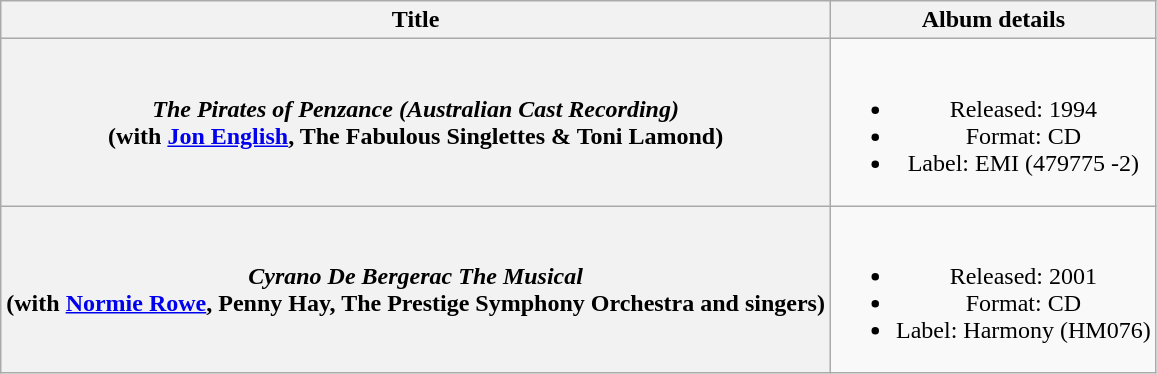<table class="wikitable plainrowheaders" style="text-align:center;" border="1">
<tr>
<th>Title</th>
<th>Album details</th>
</tr>
<tr>
<th scope="row"><em>The Pirates of Penzance (Australian Cast Recording)</em> <br> (with <a href='#'>Jon English</a>, The Fabulous Singlettes & Toni Lamond)</th>
<td><br><ul><li>Released: 1994</li><li>Format: CD</li><li>Label: EMI (479775 -2)</li></ul></td>
</tr>
<tr>
<th scope="row"><em>Cyrano De Bergerac The Musical</em> <br> (with <a href='#'>Normie Rowe</a>, Penny Hay, The Prestige Symphony Orchestra and singers)</th>
<td><br><ul><li>Released: 2001</li><li>Format: CD</li><li>Label: Harmony (HM076)</li></ul></td>
</tr>
</table>
